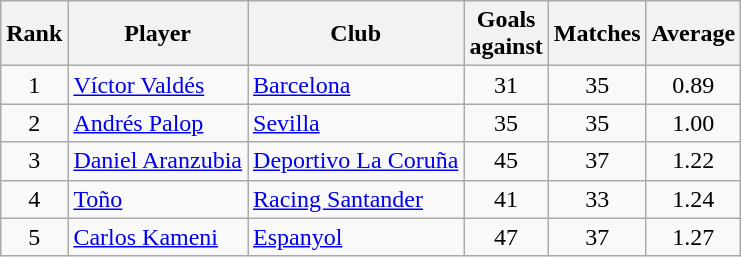<table class="wikitable" style="text-align:center">
<tr>
<th>Rank</th>
<th>Player</th>
<th>Club</th>
<th>Goals <br> against</th>
<th>Matches</th>
<th>Average</th>
</tr>
<tr>
<td>1</td>
<td align="left"> <a href='#'>Víctor Valdés</a></td>
<td align="left"><a href='#'>Barcelona</a></td>
<td>31</td>
<td>35</td>
<td>0.89</td>
</tr>
<tr>
<td>2</td>
<td align="left"> <a href='#'>Andrés Palop</a></td>
<td align="left"><a href='#'>Sevilla</a></td>
<td>35</td>
<td>35</td>
<td>1.00</td>
</tr>
<tr>
<td>3</td>
<td align="left"> <a href='#'>Daniel Aranzubia</a></td>
<td align="left"><a href='#'>Deportivo La Coruña</a></td>
<td>45</td>
<td>37</td>
<td>1.22</td>
</tr>
<tr>
<td>4</td>
<td align="left"> <a href='#'>Toño</a></td>
<td align="left"><a href='#'>Racing Santander</a></td>
<td>41</td>
<td>33</td>
<td>1.24</td>
</tr>
<tr>
<td>5</td>
<td align="left"> <a href='#'>Carlos Kameni</a></td>
<td align="left"><a href='#'>Espanyol</a></td>
<td>47</td>
<td>37</td>
<td>1.27</td>
</tr>
</table>
